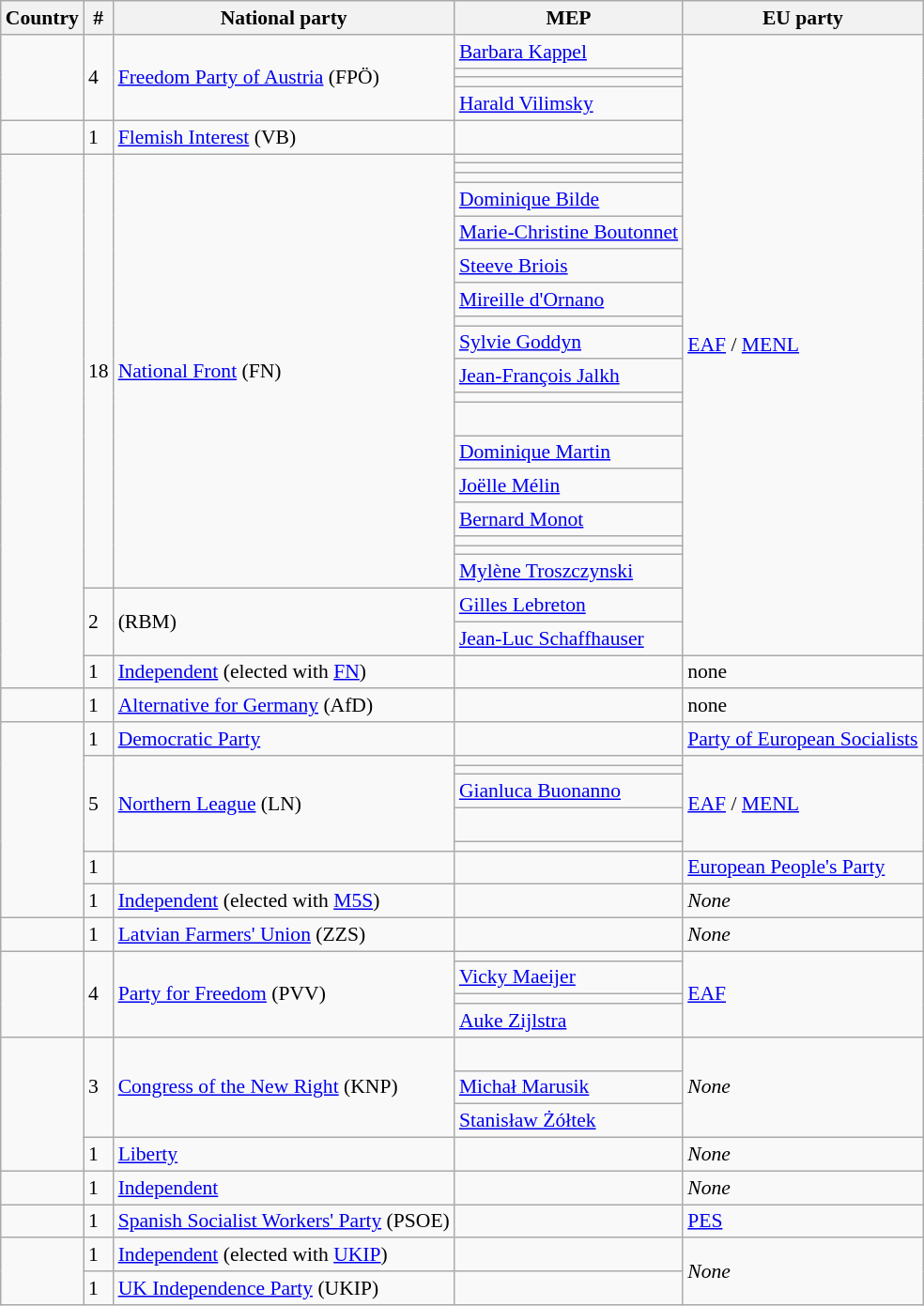<table class="wikitable sortable mw-collapsible mw-collapsed" style="font-size:90%">
<tr>
<th>Country</th>
<th>#</th>
<th>National party</th>
<th>MEP</th>
<th>EU party</th>
</tr>
<tr>
<td rowspan=4></td>
<td rowspan=4>4</td>
<td rowspan=4><a href='#'>Freedom Party of Austria</a> (FPÖ)<br><em></em></td>
<td><a href='#'>Barbara Kappel</a></td>
<td rowspan=25><a href='#'>EAF</a> / <a href='#'>MENL</a></td>
</tr>
<tr>
<td></td>
</tr>
<tr>
<td></td>
</tr>
<tr>
<td><a href='#'>Harald Vilimsky</a></td>
</tr>
<tr>
<td></td>
<td>1</td>
<td><a href='#'>Flemish Interest</a> (VB)<br><em></em></td>
<td></td>
</tr>
<tr>
<td rowspan=21></td>
<td rowspan=18>18</td>
<td rowspan=18><a href='#'>National Front</a> (FN)<br><em></em></td>
<td></td>
</tr>
<tr>
<td></td>
</tr>
<tr>
<td></td>
</tr>
<tr>
<td><a href='#'>Dominique Bilde</a></td>
</tr>
<tr>
<td><a href='#'>Marie-Christine Boutonnet</a></td>
</tr>
<tr>
<td><a href='#'>Steeve Briois</a></td>
</tr>
<tr>
<td><a href='#'>Mireille d'Ornano</a></td>
</tr>
<tr>
<td></td>
</tr>
<tr>
<td><a href='#'>Sylvie Goddyn</a></td>
</tr>
<tr>
<td><a href='#'>Jean-François Jalkh</a></td>
</tr>
<tr>
<td></td>
</tr>
<tr>
<td><br></td>
</tr>
<tr>
<td><a href='#'>Dominique Martin</a></td>
</tr>
<tr>
<td><a href='#'>Joëlle Mélin</a></td>
</tr>
<tr>
<td><a href='#'>Bernard Monot</a></td>
</tr>
<tr>
<td></td>
</tr>
<tr>
<td></td>
</tr>
<tr>
<td><a href='#'>Mylène Troszczynski</a></td>
</tr>
<tr>
<td rowspan=2>2</td>
<td rowspan=2> (RBM)<br><em></em></td>
<td><a href='#'>Gilles Lebreton</a></td>
</tr>
<tr>
<td><a href='#'>Jean-Luc Schaffhauser</a></td>
</tr>
<tr>
<td rowspan=1>1</td>
<td rowspan=1><a href='#'>Independent</a> (elected with <a href='#'>FN</a>)</td>
<td><br></td>
<td rowspan=1>none</td>
</tr>
<tr>
<td></td>
<td>1</td>
<td><a href='#'>Alternative for Germany</a> (AfD)<br><em></em></td>
<td><br></td>
<td rowspan=1>none</td>
</tr>
<tr>
<td rowspan=8></td>
<td>1</td>
<td><a href='#'>Democratic Party</a></td>
<td><br></td>
<td><a href='#'>Party of European Socialists</a></td>
</tr>
<tr>
<td rowspan=5>5</td>
<td rowspan=5><a href='#'>Northern League</a> (LN)<br><em></em></td>
<td></td>
<td rowspan=5><a href='#'>EAF</a> / <a href='#'>MENL</a></td>
</tr>
<tr>
<td></td>
</tr>
<tr>
<td><a href='#'>Gianluca Buonanno</a></td>
</tr>
<tr>
<td><br></td>
</tr>
<tr>
<td></td>
</tr>
<tr>
<td>1</td>
<td></td>
<td><br></td>
<td><a href='#'>European People's Party</a></td>
</tr>
<tr>
<td rowspan=1>1</td>
<td rowspan=1><a href='#'>Independent</a> (elected with <a href='#'>M5S</a>)</td>
<td><br></td>
<td rowspan=1><em>None</em></td>
</tr>
<tr>
<td></td>
<td>1</td>
<td><a href='#'>Latvian Farmers' Union</a> (ZZS)<br><em></em></td>
<td><br></td>
<td><em>None</em></td>
</tr>
<tr>
<td rowspan=4></td>
<td rowspan=4>4</td>
<td rowspan=4><a href='#'>Party for Freedom</a> (PVV)<br><em></em></td>
<td></td>
<td rowspan=4><a href='#'>EAF</a></td>
</tr>
<tr>
<td><a href='#'>Vicky Maeijer</a></td>
</tr>
<tr>
<td></td>
</tr>
<tr>
<td><a href='#'>Auke Zijlstra</a><br></td>
</tr>
<tr>
<td rowspan=4></td>
<td rowspan=3>3</td>
<td rowspan=3><a href='#'>Congress of the New Right</a> (KNP)<br><em></em></td>
<td><br></td>
<td rowspan=3><em>None</em></td>
</tr>
<tr>
<td><a href='#'>Michał Marusik</a></td>
</tr>
<tr>
<td><a href='#'>Stanisław Żółtek</a></td>
</tr>
<tr>
<td>1</td>
<td><a href='#'>Liberty</a><br><em></em></td>
<td><br></td>
<td><em>None</em></td>
</tr>
<tr>
<td></td>
<td>1</td>
<td><a href='#'>Independent</a></td>
<td></td>
<td><em>None</em></td>
</tr>
<tr>
<td></td>
<td>1</td>
<td><a href='#'>Spanish Socialist Workers' Party</a> (PSOE)<br><em></em></td>
<td><br></td>
<td><a href='#'>PES</a></td>
</tr>
<tr>
<td rowspan=2></td>
<td>1</td>
<td><a href='#'>Independent</a> (elected with <a href='#'>UKIP</a>)</td>
<td><br></td>
<td rowspan=2><em>None</em></td>
</tr>
<tr>
<td>1</td>
<td><a href='#'>UK Independence Party</a> (UKIP)</td>
<td><br></td>
</tr>
</table>
